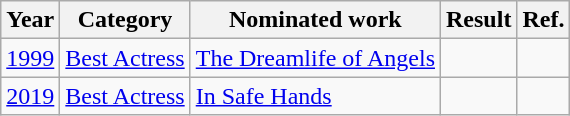<table class="wikitable">
<tr>
<th>Year</th>
<th>Category</th>
<th>Nominated work</th>
<th>Result</th>
<th>Ref.</th>
</tr>
<tr>
<td><a href='#'>1999</a></td>
<td><a href='#'>Best Actress</a></td>
<td><a href='#'>The Dreamlife of Angels</a></td>
<td></td>
<td></td>
</tr>
<tr>
<td><a href='#'>2019</a></td>
<td><a href='#'>Best Actress</a></td>
<td><a href='#'>In Safe Hands</a></td>
<td></td>
<td></td>
</tr>
</table>
